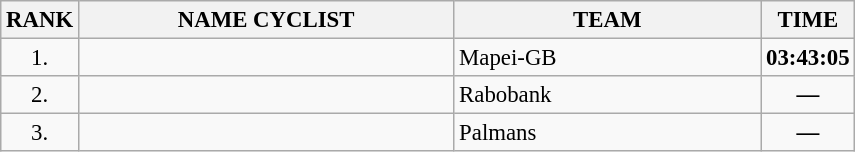<table class="wikitable" style="font-size:95%;">
<tr>
<th>RANK</th>
<th align="left" style="width: 16em">NAME CYCLIST</th>
<th align="left" style="width: 13em">TEAM</th>
<th>TIME</th>
</tr>
<tr>
<td align="center">1.</td>
<td></td>
<td>Mapei-GB</td>
<td align="center"><strong>03:43:05</strong></td>
</tr>
<tr>
<td align="center">2.</td>
<td></td>
<td>Rabobank</td>
<td align="center"><strong>—</strong></td>
</tr>
<tr>
<td align="center">3.</td>
<td></td>
<td>Palmans</td>
<td align="center"><strong>—</strong></td>
</tr>
</table>
